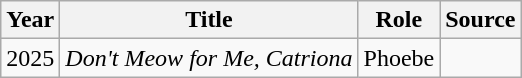<table class="wikitable sortable" >
<tr>
<th>Year</th>
<th>Title</th>
<th>Role</th>
<th class="unsortable">Source </th>
</tr>
<tr>
<td>2025</td>
<td><em>Don't Meow for Me, Catriona</em></td>
<td>Phoebe</td>
<td></td>
</tr>
</table>
